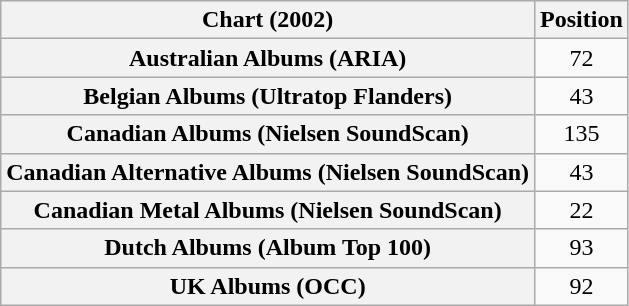<table class="wikitable sortable plainrowheaders" style="text-align:center">
<tr>
<th scope="col">Chart (2002)</th>
<th scope="col">Position</th>
</tr>
<tr>
<th scope="row">Australian Albums (ARIA)</th>
<td>72</td>
</tr>
<tr>
<th scope="row">Belgian Albums (Ultratop Flanders)</th>
<td>43</td>
</tr>
<tr>
<th scope="row">Canadian Albums (Nielsen SoundScan)</th>
<td>135</td>
</tr>
<tr>
<th scope="row">Canadian Alternative Albums (Nielsen SoundScan)</th>
<td>43</td>
</tr>
<tr>
<th scope="row">Canadian Metal Albums (Nielsen SoundScan)</th>
<td>22</td>
</tr>
<tr>
<th scope="row">Dutch Albums (Album Top 100)</th>
<td>93</td>
</tr>
<tr>
<th scope="row">UK Albums (OCC)</th>
<td>92</td>
</tr>
</table>
